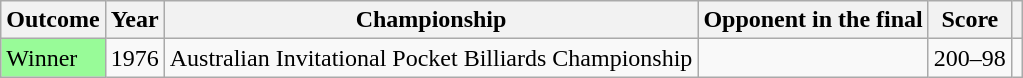<table class="wikitable sortable">
<tr>
<th scope="col">Outcome</th>
<th scope="col">Year</th>
<th scope="col">Championship</th>
<th scope="col">Opponent in the final</th>
<th scope="col">Score</th>
<th scope="col"></th>
</tr>
<tr>
<td style="background:#98FB98">Winner</td>
<td>1976</td>
<td>Australian Invitational Pocket Billiards Championship</td>
<td></td>
<td>200–98</td>
<td></td>
</tr>
</table>
